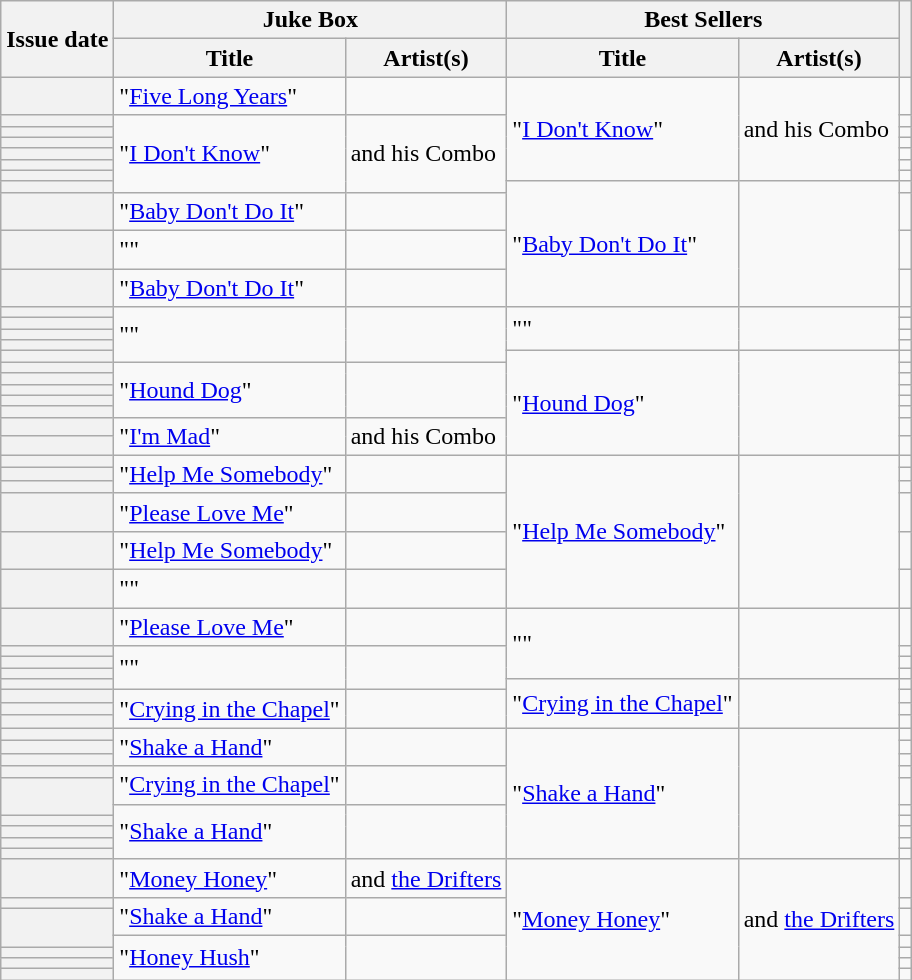<table class="wikitable sortable plainrowheaders">
<tr>
<th scope=col rowspan=2>Issue date</th>
<th scope=colgroup colspan=2>Juke Box</th>
<th scope=colgroup colspan=2>Best Sellers</th>
<th scope=col rowspan=2 class=unsortable></th>
</tr>
<tr>
<th scope=col>Title</th>
<th scope=col>Artist(s)</th>
<th scope=col>Title</th>
<th scope=col>Artist(s)</th>
</tr>
<tr>
<th scope=row></th>
<td>"<a href='#'>Five Long Years</a>"</td>
<td></td>
<td rowspan=7>"<a href='#'>I Don't Know</a>"</td>
<td rowspan=7> and his Combo</td>
<td align=center></td>
</tr>
<tr>
<th scope=row></th>
<td rowspan=7>"<a href='#'>I Don't Know</a>"</td>
<td rowspan=7> and his Combo</td>
<td align=center></td>
</tr>
<tr>
<th scope=row></th>
<td align=center></td>
</tr>
<tr>
<th scope=row></th>
<td align=center></td>
</tr>
<tr>
<th scope=row></th>
<td align=center></td>
</tr>
<tr>
<th scope=row></th>
<td align=center></td>
</tr>
<tr>
<th scope=row></th>
<td align=center></td>
</tr>
<tr>
<th scope=row></th>
<td rowspan=4>"<a href='#'>Baby Don't Do It</a>"</td>
<td rowspan=4></td>
<td align=center></td>
</tr>
<tr>
<th scope=row></th>
<td>"<a href='#'>Baby Don't Do It</a>"</td>
<td></td>
<td align=center></td>
</tr>
<tr>
<th scope=row></th>
<td>""</td>
<td></td>
<td align=center></td>
</tr>
<tr>
<th scope=row></th>
<td>"<a href='#'>Baby Don't Do It</a>"</td>
<td></td>
<td align=center></td>
</tr>
<tr>
<th scope=row></th>
<td rowspan=5>""</td>
<td rowspan=5></td>
<td rowspan=4>""</td>
<td rowspan=4></td>
<td align=center></td>
</tr>
<tr>
<th scope=row></th>
<td align=center></td>
</tr>
<tr>
<th scope=row></th>
<td align=center></td>
</tr>
<tr>
<th scope=row></th>
<td align=center></td>
</tr>
<tr>
<th scope=row></th>
<td rowspan=8>"<a href='#'>Hound Dog</a>"</td>
<td rowspan=8></td>
<td align=center></td>
</tr>
<tr>
<th scope=row></th>
<td rowspan=5>"<a href='#'>Hound Dog</a>"</td>
<td rowspan=5></td>
<td align=center></td>
</tr>
<tr>
<th scope=row></th>
<td align=center></td>
</tr>
<tr>
<th scope=row></th>
<td align=center></td>
</tr>
<tr>
<th scope=row></th>
<td align=center></td>
</tr>
<tr>
<th scope=row></th>
<td align=center></td>
</tr>
<tr>
<th scope=row></th>
<td rowspan=2>"<a href='#'>I'm Mad</a>"</td>
<td rowspan=2> and his Combo</td>
<td align=center></td>
</tr>
<tr>
<th scope=row></th>
<td align=center></td>
</tr>
<tr>
<th scope=row></th>
<td rowspan=3>"<a href='#'>Help Me Somebody</a>"</td>
<td rowspan=3></td>
<td rowspan=6>"<a href='#'>Help Me Somebody</a>"</td>
<td rowspan=6></td>
<td align=center></td>
</tr>
<tr>
<th scope=row></th>
<td align=center></td>
</tr>
<tr>
<th scope=row></th>
<td align=center></td>
</tr>
<tr>
<th scope=row></th>
<td>"<a href='#'>Please Love Me</a>"</td>
<td></td>
<td align=center></td>
</tr>
<tr>
<th scope=row></th>
<td>"<a href='#'>Help Me Somebody</a>"</td>
<td></td>
<td align=center></td>
</tr>
<tr>
<th scope=row></th>
<td>""</td>
<td></td>
<td align=center></td>
</tr>
<tr>
<th scope=row></th>
<td>"<a href='#'>Please Love Me</a>"</td>
<td></td>
<td rowspan=4>""</td>
<td rowspan=4></td>
<td align=center></td>
</tr>
<tr>
<th scope=row></th>
<td rowspan=4>""</td>
<td rowspan=4></td>
<td align=center></td>
</tr>
<tr>
<th scope=row></th>
<td align=center></td>
</tr>
<tr>
<th scope=row></th>
<td align=center></td>
</tr>
<tr>
<th scope=row></th>
<td rowspan=4>"<a href='#'>Crying in the Chapel</a>"</td>
<td rowspan=4></td>
<td align=center></td>
</tr>
<tr>
<th scope=row></th>
<td rowspan=3>"<a href='#'>Crying in the Chapel</a>"</td>
<td rowspan=3></td>
<td align=center></td>
</tr>
<tr>
<th scope=row></th>
<td align=center></td>
</tr>
<tr>
<th scope=row></th>
<td align=center></td>
</tr>
<tr>
<th scope=row></th>
<td rowspan=3>"<a href='#'>Shake a Hand</a>"</td>
<td rowspan=3></td>
<td rowspan=10>"<a href='#'>Shake a Hand</a>"</td>
<td rowspan=10></td>
<td align=center></td>
</tr>
<tr>
<th scope=row></th>
<td align=center></td>
</tr>
<tr>
<th scope=row></th>
<td align=center></td>
</tr>
<tr>
<th scope=row></th>
<td rowspan=2>"<a href='#'>Crying in the Chapel</a>"</td>
<td rowspan=2></td>
<td align=center></td>
</tr>
<tr>
<th scope=row rowspan=2></th>
<td align=center></td>
</tr>
<tr>
<td rowspan=5>"<a href='#'>Shake a Hand</a>"</td>
<td rowspan=5></td>
<td align=center></td>
</tr>
<tr>
<th scope=row></th>
<td align=center></td>
</tr>
<tr>
<th scope=row></th>
<td align=center></td>
</tr>
<tr>
<th scope=row></th>
<td align=center></td>
</tr>
<tr>
<th scope=row></th>
<td align=center></td>
</tr>
<tr>
<th scope=row></th>
<td rowspan=1>"<a href='#'>Money Honey</a>"</td>
<td rowspan=1> and <a href='#'>the Drifters</a></td>
<td rowspan=7>"<a href='#'>Money Honey</a>"</td>
<td rowspan=7> and <a href='#'>the Drifters</a></td>
<td align=center></td>
</tr>
<tr>
<th scope=row></th>
<td rowspan=2>"<a href='#'>Shake a Hand</a>"</td>
<td rowspan=2></td>
<td align=center></td>
</tr>
<tr>
<th scope=row rowspan=2></th>
<td align=center></td>
</tr>
<tr>
<td rowspan=4>"<a href='#'>Honey Hush</a>"</td>
<td rowspan=4></td>
<td align=center></td>
</tr>
<tr>
<th scope=row></th>
<td align=center></td>
</tr>
<tr>
<th scope=row></th>
<td align=center></td>
</tr>
<tr>
<th scope=row></th>
<td align=center></td>
</tr>
</table>
